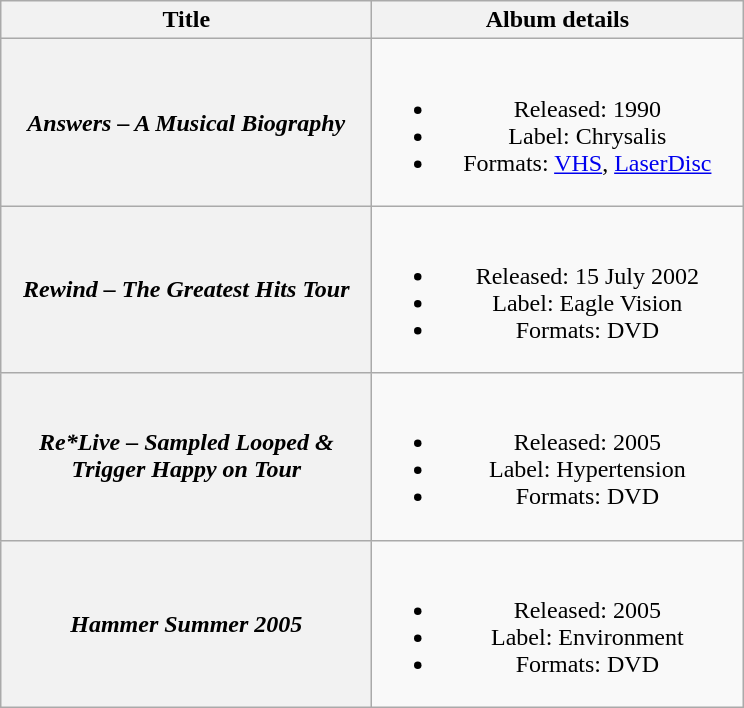<table class="wikitable plainrowheaders" style="text-align:center;">
<tr>
<th scope="col" style="width:15em;">Title</th>
<th scope="col" style="width:15em;">Album details</th>
</tr>
<tr>
<th scope="row"><em>Answers – A Musical Biography</em></th>
<td><br><ul><li>Released: 1990</li><li>Label: Chrysalis</li><li>Formats: <a href='#'>VHS</a>, <a href='#'>LaserDisc</a></li></ul></td>
</tr>
<tr>
<th scope="row"><em>Rewind – The Greatest Hits Tour</em></th>
<td><br><ul><li>Released: 15 July 2002</li><li>Label: Eagle Vision</li><li>Formats: DVD</li></ul></td>
</tr>
<tr>
<th scope="row"><em>Re*Live – Sampled Looped & Trigger Happy on Tour</em></th>
<td><br><ul><li>Released: 2005</li><li>Label: Hypertension</li><li>Formats: DVD</li></ul></td>
</tr>
<tr>
<th scope="row"><em>Hammer Summer 2005</em></th>
<td><br><ul><li>Released: 2005</li><li>Label: Environment</li><li>Formats: DVD</li></ul></td>
</tr>
</table>
